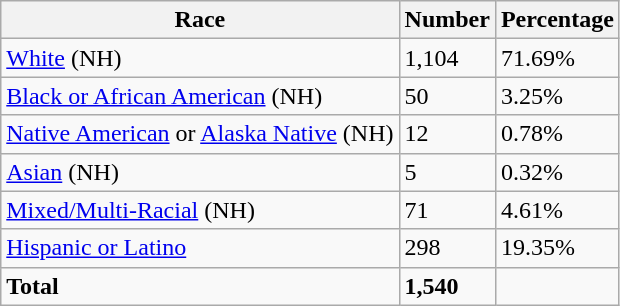<table class="wikitable">
<tr>
<th>Race</th>
<th>Number</th>
<th>Percentage</th>
</tr>
<tr>
<td><a href='#'>White</a> (NH)</td>
<td>1,104</td>
<td>71.69%</td>
</tr>
<tr>
<td><a href='#'>Black or African American</a> (NH)</td>
<td>50</td>
<td>3.25%</td>
</tr>
<tr>
<td><a href='#'>Native American</a> or <a href='#'>Alaska Native</a> (NH)</td>
<td>12</td>
<td>0.78%</td>
</tr>
<tr>
<td><a href='#'>Asian</a> (NH)</td>
<td>5</td>
<td>0.32%</td>
</tr>
<tr>
<td><a href='#'>Mixed/Multi-Racial</a> (NH)</td>
<td>71</td>
<td>4.61%</td>
</tr>
<tr>
<td><a href='#'>Hispanic or Latino</a></td>
<td>298</td>
<td>19.35%</td>
</tr>
<tr>
<td><strong>Total</strong></td>
<td><strong>1,540</strong></td>
<td></td>
</tr>
</table>
